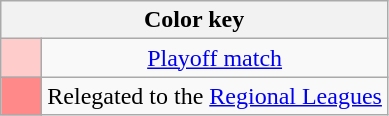<table class="wikitable" style="text-align: center;">
<tr>
<th colspan=2>Color key</th>
</tr>
<tr>
<td bgcolor=#FFCCCC style="width: 20px;"></td>
<td><a href='#'>Playoff match</a></td>
</tr>
<tr>
<td bgcolor=#FF8888 style="width: 20px;"></td>
<td>Relegated to the <a href='#'>Regional Leagues</a></td>
</tr>
</table>
